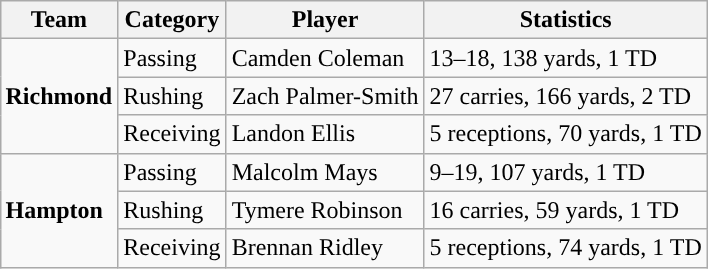<table class="wikitable" style="float: right;">
<tr>
<th>Team</th>
<th>Category</th>
<th>Player</th>
<th>Statistics</th>
</tr>
<tr>
<td rowspan=3><strong>Richmond</strong></td>
<td>Passing</td>
<td>Camden Coleman</td>
<td>13–18, 138 yards, 1 TD</td>
</tr>
<tr>
<td>Rushing</td>
<td>Zach Palmer-Smith</td>
<td>27 carries, 166 yards, 2 TD</td>
</tr>
<tr>
<td>Receiving</td>
<td>Landon Ellis</td>
<td>5 receptions, 70 yards, 1 TD</td>
</tr>
<tr>
<td rowspan=3><strong>Hampton</strong></td>
<td>Passing</td>
<td>Malcolm Mays</td>
<td>9–19, 107 yards, 1 TD</td>
</tr>
<tr>
<td>Rushing</td>
<td>Tymere Robinson</td>
<td>16 carries, 59 yards, 1 TD</td>
</tr>
<tr>
<td>Receiving</td>
<td>Brennan Ridley</td>
<td>5 receptions, 74 yards, 1 TD</td>
</tr>
</table>
